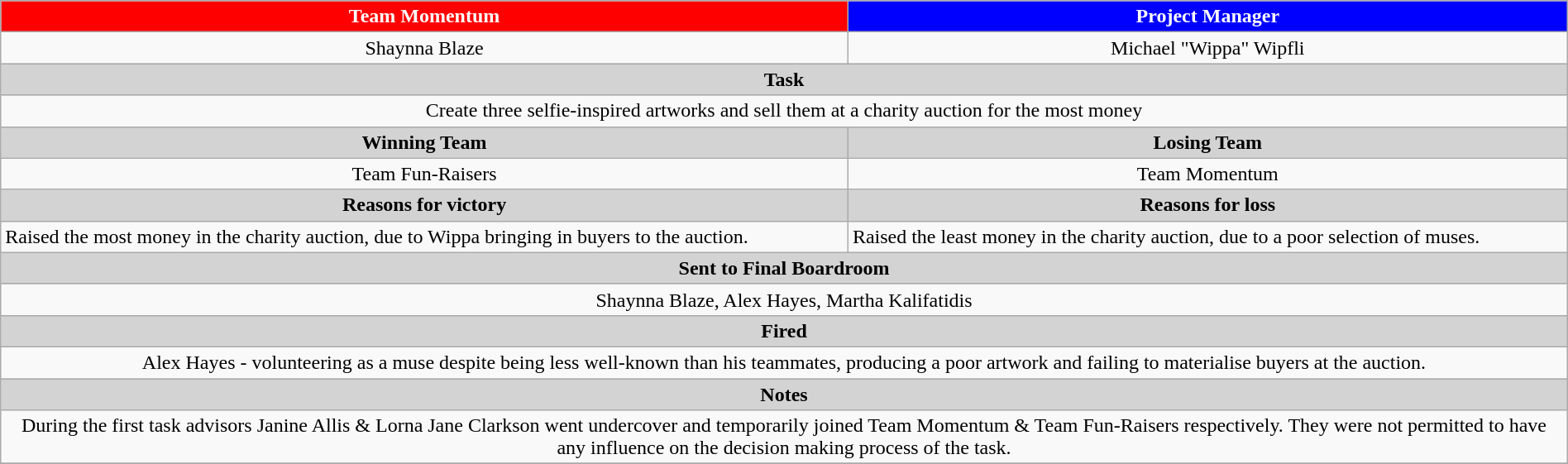<table class="wikitable" style="text-align: center; width:100%">
<tr>
<th style="text-align:center; background:red;color:white">Team Momentum </th>
<th style="text-align:center; background:blue;color:white"> Project Manager</th>
</tr>
<tr>
<td>Shaynna Blaze</td>
<td>Michael "Wippa" Wipfli</td>
</tr>
<tr>
<th colspan="2" style="text-align:center; background:lightgrey;">Task</th>
</tr>
<tr>
<td colspan="2">Create three selfie-inspired artworks and sell them at a charity auction for the most money</td>
</tr>
<tr>
<th style="text-align:center; background:lightgrey;">Winning Team</th>
<th style="text-align:center; background:lightgrey;">Losing Team</th>
</tr>
<tr>
<td>Team Fun-Raisers</td>
<td>Team Momentum</td>
</tr>
<tr>
<th style="text-align:center; background:lightgrey;">Reasons for victory</th>
<th style="text-align:center; background:lightgrey;">Reasons for loss</th>
</tr>
<tr style="text-align: left; ">
<td>Raised the most money in the charity auction, due to Wippa bringing in buyers to the auction.</td>
<td>Raised the least money in the charity auction, due to a poor selection of muses.</td>
</tr>
<tr>
<th colspan="2" style="text-align:center; background:lightgrey;">Sent to Final Boardroom</th>
</tr>
<tr>
<td colspan="2">Shaynna Blaze, Alex Hayes, Martha Kalifatidis</td>
</tr>
<tr>
<th colspan="2" style="text-align:center; background:lightgrey;">Fired</th>
</tr>
<tr>
<td colspan="2">Alex Hayes - volunteering as a muse despite being less well-known than his teammates, producing a poor artwork and failing to materialise buyers at the auction.</td>
</tr>
<tr>
<th colspan="2" style="text-align:center; background:lightgrey;">Notes</th>
</tr>
<tr>
<td colspan="2">During the first task advisors Janine Allis  & Lorna Jane Clarkson went undercover and temporarily joined Team Momentum & Team Fun-Raisers respectively. They were not permitted to have any influence on the decision making process of the task.</td>
</tr>
<tr>
</tr>
</table>
